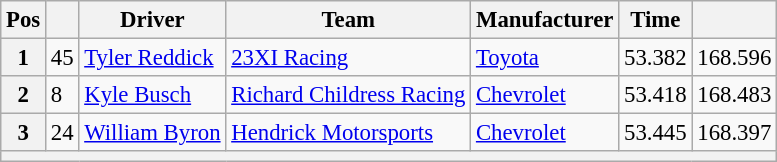<table class="wikitable" style="font-size:95%">
<tr>
<th>Pos</th>
<th></th>
<th>Driver</th>
<th>Team</th>
<th>Manufacturer</th>
<th>Time</th>
<th></th>
</tr>
<tr>
<th>1</th>
<td>45</td>
<td><a href='#'>Tyler Reddick</a></td>
<td><a href='#'>23XI Racing</a></td>
<td><a href='#'>Toyota</a></td>
<td>53.382</td>
<td>168.596</td>
</tr>
<tr>
<th>2</th>
<td>8</td>
<td><a href='#'>Kyle Busch</a></td>
<td><a href='#'>Richard Childress Racing</a></td>
<td><a href='#'>Chevrolet</a></td>
<td>53.418</td>
<td>168.483</td>
</tr>
<tr>
<th>3</th>
<td>24</td>
<td><a href='#'>William Byron</a></td>
<td><a href='#'>Hendrick Motorsports</a></td>
<td><a href='#'>Chevrolet</a></td>
<td>53.445</td>
<td>168.397</td>
</tr>
<tr>
<th colspan="7"></th>
</tr>
</table>
